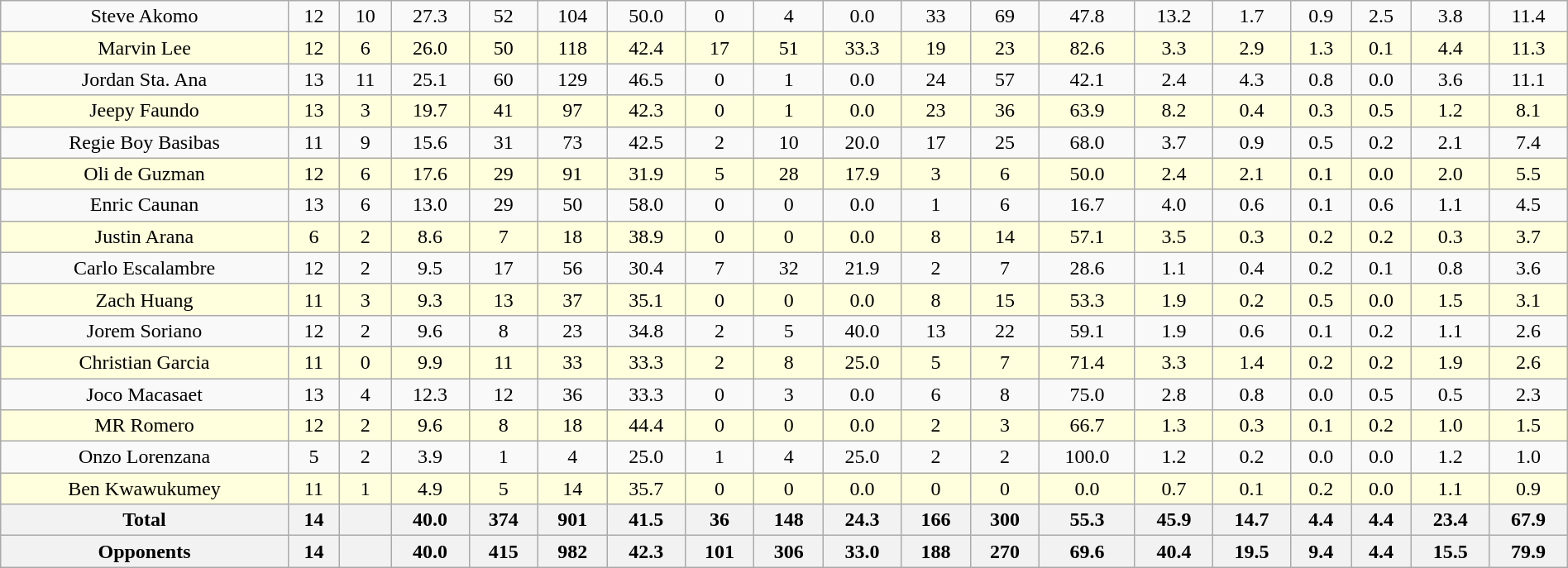<table class=wikitable width=100%>
<tr align=center>
<td>Steve Akomo</td>
<td>12</td>
<td>10</td>
<td style=>27.3</td>
<td>52</td>
<td>104</td>
<td style=>50.0</td>
<td>0</td>
<td>4</td>
<td>0.0</td>
<td>33</td>
<td>69</td>
<td>47.8</td>
<td style=>13.2</td>
<td>1.7</td>
<td>0.9</td>
<td style=>2.5</td>
<td>3.8</td>
<td style=>11.4</td>
</tr>
<tr bgcolor=#ffffdd align=center>
<td>Marvin Lee</td>
<td>12</td>
<td>6</td>
<td>26.0</td>
<td>50</td>
<td>118</td>
<td>42.4</td>
<td>17</td>
<td>51</td>
<td>33.3</td>
<td>19</td>
<td>23</td>
<td>82.6</td>
<td>3.3</td>
<td>2.9</td>
<td style=>1.3</td>
<td>0.1</td>
<td>4.4</td>
<td>11.3</td>
</tr>
<tr align=center>
<td>Jordan Sta. Ana</td>
<td>13</td>
<td>11</td>
<td>25.1</td>
<td>60</td>
<td>129</td>
<td>46.5</td>
<td>0</td>
<td>1</td>
<td>0.0</td>
<td>24</td>
<td>57</td>
<td>42.1</td>
<td>2.4</td>
<td style=>4.3</td>
<td>0.8</td>
<td>0.0</td>
<td>3.6</td>
<td>11.1</td>
</tr>
<tr bgcolor=#ffffdd align=center>
<td>Jeepy Faundo</td>
<td>13</td>
<td>3</td>
<td>19.7</td>
<td>41</td>
<td>97</td>
<td>42.3</td>
<td>0</td>
<td>1</td>
<td>0.0</td>
<td>23</td>
<td>36</td>
<td>63.9</td>
<td>8.2</td>
<td>0.4</td>
<td>0.3</td>
<td>0.5</td>
<td>1.2</td>
<td>8.1</td>
</tr>
<tr align=center>
<td>Regie Boy Basibas</td>
<td>11</td>
<td>9</td>
<td>15.6</td>
<td>31</td>
<td>73</td>
<td>42.5</td>
<td>2</td>
<td>10</td>
<td>20.0</td>
<td>17</td>
<td>25</td>
<td>68.0</td>
<td>3.7</td>
<td>0.9</td>
<td>0.5</td>
<td>0.2</td>
<td>2.1</td>
<td>7.4</td>
</tr>
<tr bgcolor=#ffffdd align=center>
<td>Oli de Guzman</td>
<td>12</td>
<td>6</td>
<td>17.6</td>
<td>29</td>
<td>91</td>
<td>31.9</td>
<td>5</td>
<td>28</td>
<td>17.9</td>
<td>3</td>
<td>6</td>
<td>50.0</td>
<td>2.4</td>
<td>2.1</td>
<td>0.1</td>
<td>0.0</td>
<td>2.0</td>
<td>5.5</td>
</tr>
<tr align=center>
<td>Enric Caunan</td>
<td>13</td>
<td>6</td>
<td>13.0</td>
<td>29</td>
<td>50</td>
<td>58.0</td>
<td>0</td>
<td>0</td>
<td>0.0</td>
<td>1</td>
<td>6</td>
<td>16.7</td>
<td>4.0</td>
<td>0.6</td>
<td>0.1</td>
<td>0.6</td>
<td>1.1</td>
<td>4.5</td>
</tr>
<tr bgcolor=#ffffdd align=center>
<td>Justin Arana</td>
<td>6</td>
<td>2</td>
<td>8.6</td>
<td>7</td>
<td>18</td>
<td>38.9</td>
<td>0</td>
<td>0</td>
<td>0.0</td>
<td>8</td>
<td>14</td>
<td>57.1</td>
<td>3.5</td>
<td>0.3</td>
<td>0.2</td>
<td>0.2</td>
<td>0.3</td>
<td>3.7</td>
</tr>
<tr align=center>
<td>Carlo Escalambre</td>
<td>12</td>
<td>2</td>
<td>9.5</td>
<td>17</td>
<td>56</td>
<td>30.4</td>
<td>7</td>
<td>32</td>
<td>21.9</td>
<td>2</td>
<td>7</td>
<td>28.6</td>
<td>1.1</td>
<td>0.4</td>
<td>0.2</td>
<td>0.1</td>
<td>0.8</td>
<td>3.6</td>
</tr>
<tr bgcolor=#ffffdd align=center>
<td>Zach Huang</td>
<td>11</td>
<td>3</td>
<td>9.3</td>
<td>13</td>
<td>37</td>
<td>35.1</td>
<td>0</td>
<td>0</td>
<td>0.0</td>
<td>8</td>
<td>15</td>
<td>53.3</td>
<td>1.9</td>
<td>0.2</td>
<td>0.5</td>
<td>0.0</td>
<td>1.5</td>
<td>3.1</td>
</tr>
<tr align=center>
<td>Jorem Soriano</td>
<td>12</td>
<td>2</td>
<td>9.6</td>
<td>8</td>
<td>23</td>
<td>34.8</td>
<td>2</td>
<td>5</td>
<td style=>40.0</td>
<td>13</td>
<td>22</td>
<td>59.1</td>
<td>1.9</td>
<td>0.6</td>
<td>0.1</td>
<td>0.2</td>
<td>1.1</td>
<td>2.6</td>
</tr>
<tr bgcolor=#ffffdd align=center>
<td>Christian Garcia</td>
<td>11</td>
<td>0</td>
<td>9.9</td>
<td>11</td>
<td>33</td>
<td>33.3</td>
<td>2</td>
<td>8</td>
<td>25.0</td>
<td>5</td>
<td>7</td>
<td>71.4</td>
<td>3.3</td>
<td>1.4</td>
<td>0.2</td>
<td>0.2</td>
<td>1.9</td>
<td>2.6</td>
</tr>
<tr align=center>
<td>Joco Macasaet</td>
<td>13</td>
<td>4</td>
<td>12.3</td>
<td>12</td>
<td>36</td>
<td>33.3</td>
<td>0</td>
<td>3</td>
<td>0.0</td>
<td>6</td>
<td>8</td>
<td>75.0</td>
<td>2.8</td>
<td>0.8</td>
<td>0.0</td>
<td>0.5</td>
<td>0.5</td>
<td>2.3</td>
</tr>
<tr bgcolor=#ffffdd align=center>
<td>MR Romero</td>
<td>12</td>
<td>2</td>
<td>9.6</td>
<td>8</td>
<td>18</td>
<td>44.4</td>
<td>0</td>
<td>0</td>
<td>0.0</td>
<td>2</td>
<td>3</td>
<td>66.7</td>
<td>1.3</td>
<td>0.3</td>
<td>0.1</td>
<td>0.2</td>
<td>1.0</td>
<td>1.5</td>
</tr>
<tr align=center>
<td>Onzo Lorenzana</td>
<td>5</td>
<td>2</td>
<td>3.9</td>
<td>1</td>
<td>4</td>
<td>25.0</td>
<td>1</td>
<td>4</td>
<td>25.0</td>
<td>2</td>
<td>2</td>
<td style=>100.0</td>
<td>1.2</td>
<td>0.2</td>
<td>0.0</td>
<td>0.0</td>
<td>1.2</td>
<td>1.0</td>
</tr>
<tr bgcolor=#ffffdd align=center>
<td>Ben Kwawukumey</td>
<td>11</td>
<td>1</td>
<td>4.9</td>
<td>5</td>
<td>14</td>
<td>35.7</td>
<td>0</td>
<td>0</td>
<td>0.0</td>
<td>0</td>
<td>0</td>
<td>0.0</td>
<td>0.7</td>
<td>0.1</td>
<td>0.2</td>
<td>0.0</td>
<td>1.1</td>
<td>0.9</td>
</tr>
<tr class=sortbottom>
<th>Total</th>
<th>14</th>
<th></th>
<th>40.0</th>
<th>374</th>
<th>901</th>
<th>41.5</th>
<th>36</th>
<th>148</th>
<th>24.3</th>
<th>166</th>
<th>300</th>
<th>55.3</th>
<th>45.9</th>
<th>14.7</th>
<th>4.4</th>
<th>4.4</th>
<th>23.4</th>
<th>67.9</th>
</tr>
<tr class=sortbottom>
<th>Opponents</th>
<th>14</th>
<th></th>
<th>40.0</th>
<th>415</th>
<th>982</th>
<th>42.3</th>
<th>101</th>
<th>306</th>
<th>33.0</th>
<th>188</th>
<th>270</th>
<th>69.6</th>
<th>40.4</th>
<th>19.5</th>
<th>9.4</th>
<th>4.4</th>
<th>15.5</th>
<th>79.9</th>
</tr>
</table>
